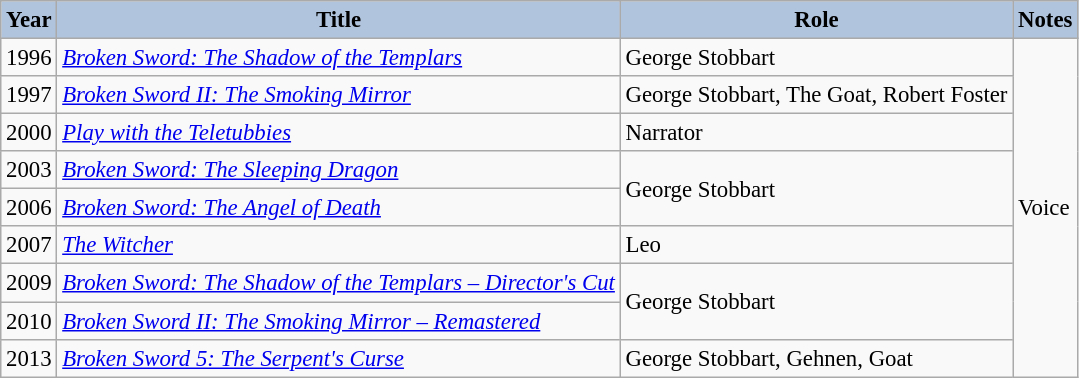<table class="wikitable" style="font-size: 95%;">
<tr>
<th style="background:#B0C4DE;">Year</th>
<th style="background:#B0C4DE;">Title</th>
<th style="background:#B0C4DE;">Role</th>
<th style="background:#B0C4DE;">Notes</th>
</tr>
<tr>
<td>1996</td>
<td><em><a href='#'>Broken Sword: The Shadow of the Templars</a></em></td>
<td>George Stobbart</td>
<td rowspan="9">Voice</td>
</tr>
<tr>
<td>1997</td>
<td><em><a href='#'>Broken Sword II: The Smoking Mirror</a></em></td>
<td>George Stobbart, The Goat, Robert Foster</td>
</tr>
<tr>
<td>2000</td>
<td><em><a href='#'>Play with the Teletubbies</a></em></td>
<td>Narrator</td>
</tr>
<tr>
<td>2003</td>
<td><em><a href='#'>Broken Sword: The Sleeping Dragon</a></em></td>
<td rowspan="2">George Stobbart</td>
</tr>
<tr>
<td>2006</td>
<td><em><a href='#'>Broken Sword: The Angel of Death</a></em></td>
</tr>
<tr>
<td>2007</td>
<td><em><a href='#'>The Witcher</a></em></td>
<td>Leo</td>
</tr>
<tr>
<td>2009</td>
<td><em><a href='#'>Broken Sword: The Shadow of the Templars – Director's Cut</a></em></td>
<td rowspan="2">George Stobbart</td>
</tr>
<tr>
<td>2010</td>
<td><em><a href='#'>Broken Sword II: The Smoking Mirror – Remastered</a></em></td>
</tr>
<tr>
<td>2013</td>
<td><em><a href='#'>Broken Sword 5: The Serpent's Curse</a></em></td>
<td>George Stobbart, Gehnen, Goat</td>
</tr>
</table>
